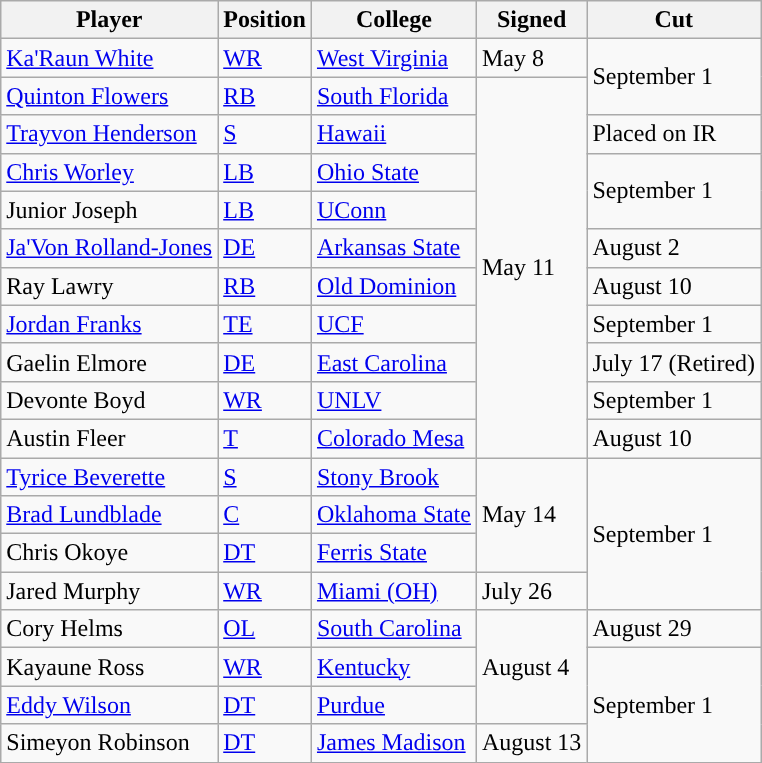<table class="wikitable">
<tr>
<th>Player</th>
<th>Position</th>
<th>College</th>
<th>Signed</th>
<th>Cut</th>
</tr>
<tr>
<td><a href='#'>Ka'Raun White</a></td>
<td><a href='#'>WR</a></td>
<td><a href='#'>West Virginia</a></td>
<td>May 8</td>
<td rowspan="2">September 1</td>
</tr>
<tr>
<td><a href='#'>Quinton Flowers</a></td>
<td><a href='#'>RB</a></td>
<td><a href='#'>South Florida</a></td>
<td rowspan="10">May 11</td>
</tr>
<tr>
<td><a href='#'>Trayvon Henderson</a></td>
<td><a href='#'>S</a></td>
<td><a href='#'>Hawaii</a></td>
<td>Placed on IR</td>
</tr>
<tr>
<td><a href='#'>Chris Worley</a></td>
<td><a href='#'>LB</a></td>
<td><a href='#'>Ohio State</a></td>
<td rowspan="2">September 1</td>
</tr>
<tr>
<td>Junior Joseph</td>
<td><a href='#'>LB</a></td>
<td><a href='#'>UConn</a></td>
</tr>
<tr>
<td><a href='#'>Ja'Von Rolland-Jones</a></td>
<td><a href='#'>DE</a></td>
<td><a href='#'>Arkansas State</a></td>
<td>August 2</td>
</tr>
<tr>
<td>Ray Lawry</td>
<td><a href='#'>RB</a></td>
<td><a href='#'>Old Dominion</a></td>
<td>August 10</td>
</tr>
<tr>
<td><a href='#'>Jordan Franks</a></td>
<td><a href='#'>TE</a></td>
<td><a href='#'>UCF</a></td>
<td>September 1</td>
</tr>
<tr>
<td>Gaelin Elmore</td>
<td><a href='#'>DE</a></td>
<td><a href='#'>East Carolina</a></td>
<td>July 17 (Retired)</td>
</tr>
<tr>
<td>Devonte Boyd</td>
<td><a href='#'>WR</a></td>
<td><a href='#'>UNLV</a></td>
<td>September 1</td>
</tr>
<tr>
<td>Austin Fleer</td>
<td><a href='#'>T</a></td>
<td><a href='#'>Colorado Mesa</a></td>
<td>August 10</td>
</tr>
<tr>
<td><a href='#'>Tyrice Beverette</a></td>
<td><a href='#'>S</a></td>
<td><a href='#'>Stony Brook</a></td>
<td rowspan="3">May 14</td>
<td rowspan="4">September 1</td>
</tr>
<tr>
<td><a href='#'>Brad Lundblade</a></td>
<td><a href='#'>C</a></td>
<td><a href='#'>Oklahoma State</a></td>
</tr>
<tr>
<td>Chris Okoye</td>
<td><a href='#'>DT</a></td>
<td><a href='#'>Ferris State</a></td>
</tr>
<tr>
<td>Jared Murphy</td>
<td><a href='#'>WR</a></td>
<td><a href='#'>Miami (OH)</a></td>
<td>July 26</td>
</tr>
<tr>
<td>Cory Helms</td>
<td><a href='#'>OL</a></td>
<td><a href='#'>South Carolina</a></td>
<td rowspan="3">August 4</td>
<td>August 29</td>
</tr>
<tr>
<td>Kayaune Ross</td>
<td><a href='#'>WR</a></td>
<td><a href='#'>Kentucky</a></td>
<td rowspan="3">September 1</td>
</tr>
<tr>
<td><a href='#'>Eddy Wilson</a></td>
<td><a href='#'>DT</a></td>
<td><a href='#'>Purdue</a></td>
</tr>
<tr>
<td>Simeyon Robinson</td>
<td><a href='#'>DT</a></td>
<td><a href='#'>James Madison</a></td>
<td>August 13</td>
</tr>
</table>
